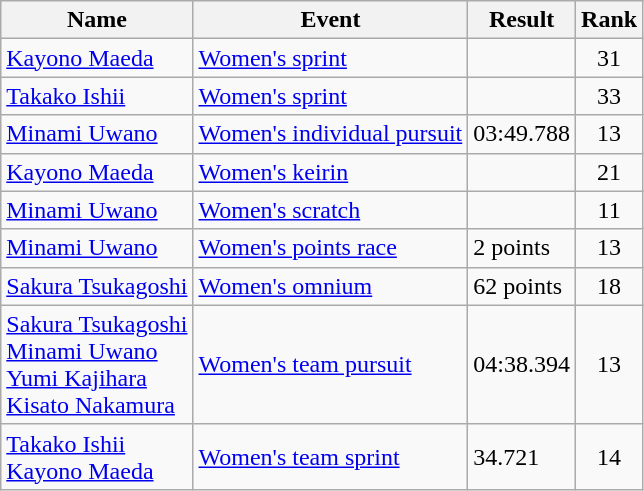<table class="wikitable sortable">
<tr>
<th>Name</th>
<th>Event</th>
<th>Result</th>
<th>Rank</th>
</tr>
<tr>
<td><a href='#'>Kayono Maeda</a></td>
<td><a href='#'>Women's sprint</a></td>
<td></td>
<td align=center>31</td>
</tr>
<tr>
<td><a href='#'>Takako Ishii</a></td>
<td><a href='#'>Women's sprint</a></td>
<td></td>
<td align=center>33</td>
</tr>
<tr>
<td><a href='#'>Minami Uwano</a></td>
<td><a href='#'>Women's individual pursuit</a></td>
<td>03:49.788</td>
<td align=center>13</td>
</tr>
<tr>
<td><a href='#'>Kayono Maeda</a></td>
<td><a href='#'>Women's keirin</a></td>
<td></td>
<td align=center>21</td>
</tr>
<tr>
<td><a href='#'>Minami Uwano</a></td>
<td><a href='#'>Women's scratch</a></td>
<td></td>
<td align=center>11</td>
</tr>
<tr>
<td><a href='#'>Minami Uwano</a></td>
<td><a href='#'>Women's points race</a></td>
<td>2 points</td>
<td align=center>13</td>
</tr>
<tr>
<td><a href='#'>Sakura Tsukagoshi</a></td>
<td><a href='#'>Women's omnium</a></td>
<td>62 points</td>
<td align=center>18</td>
</tr>
<tr>
<td><a href='#'>Sakura Tsukagoshi</a><br><a href='#'>Minami Uwano</a><br><a href='#'>Yumi Kajihara</a><br><a href='#'>Kisato Nakamura</a></td>
<td><a href='#'>Women's team pursuit</a></td>
<td>04:38.394</td>
<td align=center>13</td>
</tr>
<tr>
<td><a href='#'>Takako Ishii</a><br><a href='#'>Kayono Maeda</a></td>
<td><a href='#'>Women's team sprint</a></td>
<td>34.721</td>
<td align=center>14</td>
</tr>
</table>
